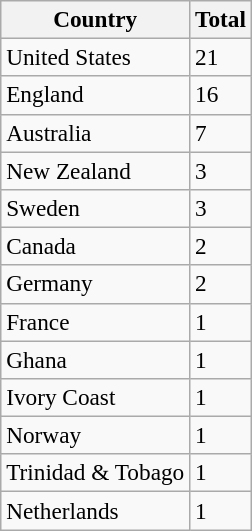<table class="wikitable sortable" style="font-size:97%;">
<tr>
<th>Country</th>
<th>Total</th>
</tr>
<tr>
<td>United States</td>
<td>21</td>
</tr>
<tr>
<td>England</td>
<td>16</td>
</tr>
<tr>
<td>Australia</td>
<td>7</td>
</tr>
<tr>
<td>New Zealand</td>
<td>3</td>
</tr>
<tr>
<td>Sweden</td>
<td>3</td>
</tr>
<tr>
<td>Canada</td>
<td>2</td>
</tr>
<tr>
<td>Germany</td>
<td>2</td>
</tr>
<tr>
<td>France</td>
<td>1</td>
</tr>
<tr>
<td>Ghana</td>
<td>1</td>
</tr>
<tr>
<td>Ivory Coast</td>
<td>1</td>
</tr>
<tr>
<td>Norway</td>
<td>1</td>
</tr>
<tr>
<td>Trinidad & Tobago</td>
<td>1</td>
</tr>
<tr>
<td>Netherlands</td>
<td>1</td>
</tr>
</table>
